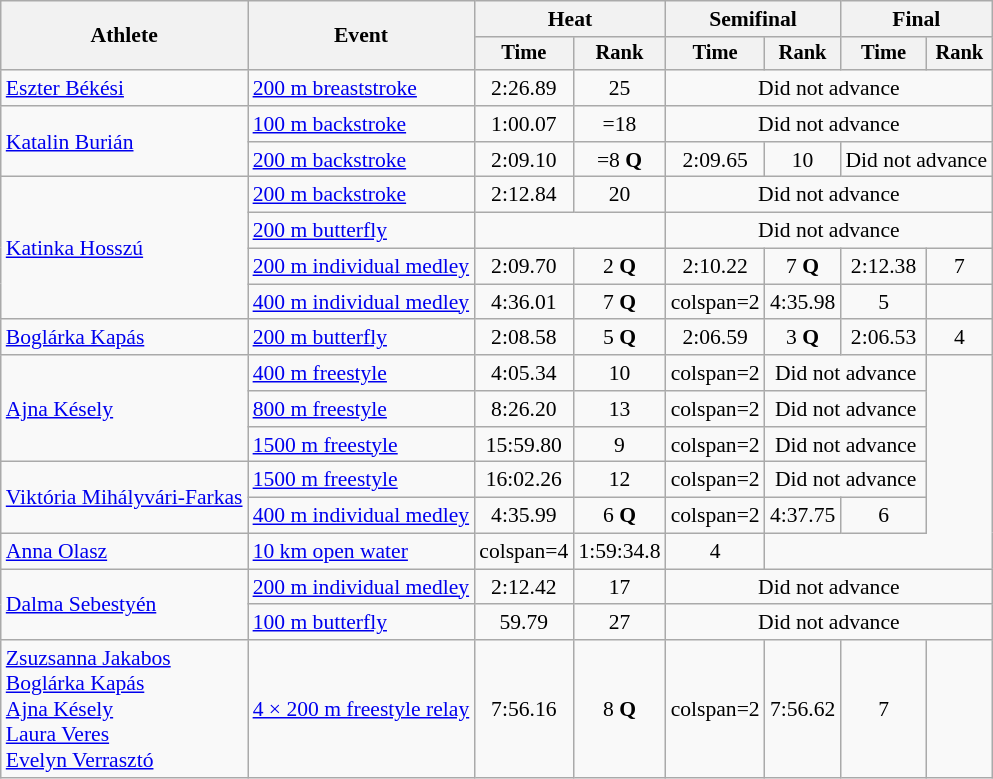<table class=wikitable style="font-size:90%">
<tr>
<th rowspan="2">Athlete</th>
<th rowspan="2">Event</th>
<th colspan="2">Heat</th>
<th colspan="2">Semifinal</th>
<th colspan="2">Final</th>
</tr>
<tr style="font-size:95%">
<th>Time</th>
<th>Rank</th>
<th>Time</th>
<th>Rank</th>
<th>Time</th>
<th>Rank</th>
</tr>
<tr align=center>
<td align=left><a href='#'>Eszter Békési</a></td>
<td align=left><a href='#'>200 m breaststroke</a></td>
<td>2:26.89</td>
<td>25</td>
<td colspan="4">Did not advance</td>
</tr>
<tr align=center>
<td align=left rowspan=2><a href='#'>Katalin Burián</a></td>
<td align=left><a href='#'>100 m backstroke</a></td>
<td>1:00.07</td>
<td>=18</td>
<td colspan="4">Did not advance</td>
</tr>
<tr align=center>
<td align=left><a href='#'>200 m backstroke</a></td>
<td>2:09.10</td>
<td>=8 <strong>Q</strong></td>
<td>2:09.65</td>
<td>10</td>
<td colspan="2">Did not advance</td>
</tr>
<tr align=center>
<td align=left rowspan=4><a href='#'>Katinka Hosszú</a></td>
<td align=left><a href='#'>200 m backstroke</a></td>
<td>2:12.84</td>
<td>20</td>
<td colspan="4">Did not advance</td>
</tr>
<tr align=center>
<td align=left><a href='#'>200 m butterfly</a></td>
<td colspan="2"></td>
<td colspan="4">Did not advance</td>
</tr>
<tr align=center>
<td align=left><a href='#'>200 m individual medley</a></td>
<td>2:09.70</td>
<td>2 <strong>Q</strong></td>
<td>2:10.22</td>
<td>7 <strong>Q</strong></td>
<td>2:12.38</td>
<td>7</td>
</tr>
<tr align=center>
<td align=left><a href='#'>400 m individual medley</a></td>
<td>4:36.01</td>
<td>7 <strong>Q</strong></td>
<td>colspan=2 </td>
<td>4:35.98</td>
<td>5</td>
</tr>
<tr align=center>
<td align=left><a href='#'>Boglárka Kapás</a></td>
<td align=left><a href='#'>200 m butterfly</a></td>
<td>2:08.58</td>
<td>5 <strong>Q</strong></td>
<td>2:06.59</td>
<td>3 <strong>Q</strong></td>
<td>2:06.53</td>
<td>4</td>
</tr>
<tr align=center>
<td align=left rowspan=3><a href='#'>Ajna Késely</a></td>
<td align=left><a href='#'>400 m freestyle</a></td>
<td>4:05.34</td>
<td>10</td>
<td>colspan=2 </td>
<td colspan="2">Did not advance</td>
</tr>
<tr align=center>
<td align=left><a href='#'>800 m freestyle</a></td>
<td>8:26.20</td>
<td>13</td>
<td>colspan=2 </td>
<td colspan="2">Did not advance</td>
</tr>
<tr align=center>
<td align=left><a href='#'>1500 m freestyle</a></td>
<td>15:59.80</td>
<td>9</td>
<td>colspan=2 </td>
<td colspan="2">Did not advance</td>
</tr>
<tr align=center>
<td align=left rowspan=2><a href='#'>Viktória Mihályvári-Farkas</a></td>
<td align=left><a href='#'>1500 m freestyle</a></td>
<td>16:02.26</td>
<td>12</td>
<td>colspan=2 </td>
<td colspan="2">Did not advance</td>
</tr>
<tr align=center>
<td align=left><a href='#'>400 m individual medley</a></td>
<td>4:35.99</td>
<td>6 <strong>Q</strong></td>
<td>colspan=2 </td>
<td>4:37.75</td>
<td>6</td>
</tr>
<tr align=center>
<td align=left><a href='#'>Anna Olasz</a></td>
<td align=left><a href='#'>10 km open water</a></td>
<td>colspan=4 </td>
<td>1:59:34.8</td>
<td>4</td>
</tr>
<tr align=center>
<td align=left rowspan=2><a href='#'>Dalma Sebestyén</a></td>
<td align=left><a href='#'>200 m individual medley</a></td>
<td>2:12.42</td>
<td>17</td>
<td colspan="4">Did not advance</td>
</tr>
<tr align=center>
<td align=left><a href='#'>100 m butterfly</a></td>
<td>59.79</td>
<td>27</td>
<td colspan="4">Did not advance</td>
</tr>
<tr align=center>
<td align=left><a href='#'>Zsuzsanna Jakabos</a><br><a href='#'>Boglárka Kapás</a><br><a href='#'>Ajna Késely</a><br><a href='#'>Laura Veres</a><br><a href='#'>Evelyn Verrasztó</a></td>
<td align=left><a href='#'>4 × 200 m freestyle relay</a></td>
<td>7:56.16</td>
<td>8 <strong>Q</strong></td>
<td>colspan=2 </td>
<td>7:56.62</td>
<td>7</td>
</tr>
</table>
